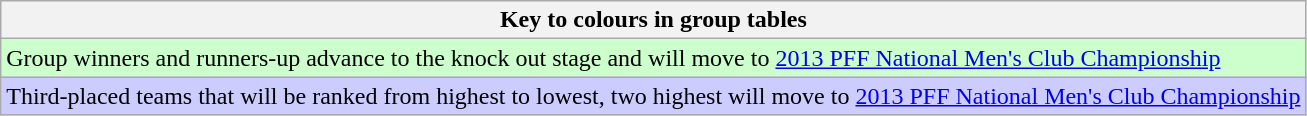<table class="wikitable">
<tr>
<th>Key to colours in group tables</th>
</tr>
<tr style="background:#cfc;">
<td>Group winners and runners-up advance to the knock out stage and will move to <a href='#'>2013 PFF National Men's Club Championship</a></td>
</tr>
<tr style="background:#ccf;">
<td>Third-placed teams that will be ranked from highest to lowest, two highest will move to <a href='#'>2013 PFF National Men's Club Championship</a></td>
</tr>
</table>
